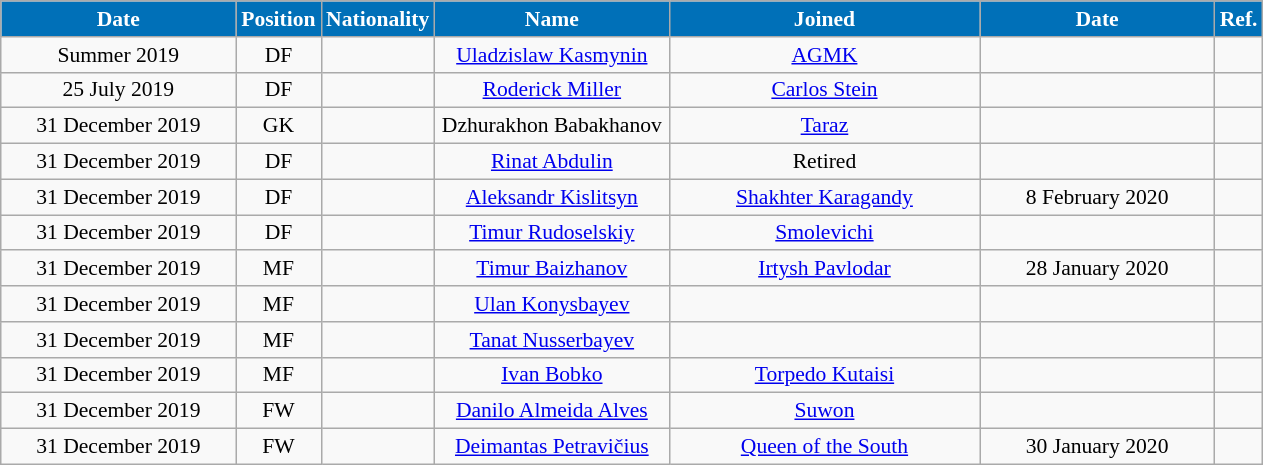<table class="wikitable"  style="text-align:center; font-size:90%; ">
<tr>
<th style="background:#0070B8; color:#FFFFFF; width:150px;">Date</th>
<th style="background:#0070B8; color:#FFFFFF; width:50px;">Position</th>
<th style="background:#0070B8; color:#FFFFFF; width:50px;">Nationality</th>
<th style="background:#0070B8; color:#FFFFFF; width:150px;">Name</th>
<th style="background:#0070B8; color:#FFFFFF; width:200px;">Joined</th>
<th style="background:#0070B8; color:#FFFFFF; width:150px;">Date</th>
<th style="background:#0070B8; color:#FFFFFF; width:25px;">Ref.</th>
</tr>
<tr>
<td>Summer 2019</td>
<td>DF</td>
<td></td>
<td><a href='#'>Uladzislaw Kasmynin</a></td>
<td><a href='#'>AGMK</a></td>
<td></td>
<td></td>
</tr>
<tr>
<td>25 July 2019</td>
<td>DF</td>
<td></td>
<td><a href='#'>Roderick Miller</a></td>
<td><a href='#'>Carlos Stein</a></td>
<td></td>
<td></td>
</tr>
<tr>
<td>31 December 2019</td>
<td>GK</td>
<td></td>
<td>Dzhurakhon Babakhanov</td>
<td><a href='#'>Taraz</a></td>
<td></td>
<td></td>
</tr>
<tr>
<td>31 December 2019</td>
<td>DF</td>
<td></td>
<td><a href='#'>Rinat Abdulin</a></td>
<td>Retired</td>
<td></td>
<td></td>
</tr>
<tr>
<td>31 December 2019</td>
<td>DF</td>
<td></td>
<td><a href='#'>Aleksandr Kislitsyn</a></td>
<td><a href='#'>Shakhter Karagandy</a></td>
<td>8 February 2020</td>
<td></td>
</tr>
<tr>
<td>31 December 2019</td>
<td>DF</td>
<td></td>
<td><a href='#'>Timur Rudoselskiy</a></td>
<td><a href='#'>Smolevichi</a></td>
<td></td>
<td></td>
</tr>
<tr>
<td>31 December 2019</td>
<td>MF</td>
<td></td>
<td><a href='#'>Timur Baizhanov</a></td>
<td><a href='#'>Irtysh Pavlodar</a></td>
<td>28 January 2020</td>
<td></td>
</tr>
<tr>
<td>31 December 2019</td>
<td>MF</td>
<td></td>
<td><a href='#'>Ulan Konysbayev</a></td>
<td></td>
<td></td>
<td></td>
</tr>
<tr>
<td>31 December 2019</td>
<td>MF</td>
<td></td>
<td><a href='#'>Tanat Nusserbayev</a></td>
<td></td>
<td></td>
<td></td>
</tr>
<tr>
<td>31 December 2019</td>
<td>MF</td>
<td></td>
<td><a href='#'>Ivan Bobko</a></td>
<td><a href='#'>Torpedo Kutaisi</a></td>
<td></td>
<td></td>
</tr>
<tr>
<td>31 December 2019</td>
<td>FW</td>
<td></td>
<td><a href='#'>Danilo Almeida Alves</a></td>
<td><a href='#'>Suwon</a></td>
<td></td>
<td></td>
</tr>
<tr>
<td>31 December 2019</td>
<td>FW</td>
<td></td>
<td><a href='#'>Deimantas Petravičius</a></td>
<td><a href='#'>Queen of the South</a></td>
<td>30 January 2020</td>
<td></td>
</tr>
</table>
